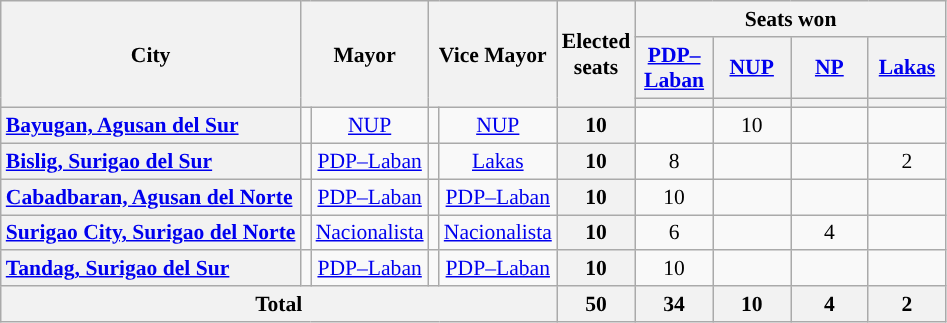<table class="wikitable" style="text-align:center; font-size: 0.9em;">
<tr>
<th rowspan="3">City</th>
<th colspan="2" rowspan="3" style="width:60px;">Mayor</th>
<th colspan="2" rowspan="3" style="width:60px;">Vice Mayor</th>
<th rowspan="3">Elected<br>seats</th>
<th colspan="4">Seats won</th>
</tr>
<tr>
<th class="unsortable" style="width:45px;"><a href='#'>PDP–Laban</a></th>
<th class="unsortable" style="width:45px;"><a href='#'>NUP</a></th>
<th class="unsortable" style="width:45px;"><a href='#'>NP</a></th>
<th class="unsortable" style="width:45px;"><a href='#'>Lakas</a></th>
</tr>
<tr>
<th style="color:inherit;background:"></th>
<th style="color:inherit;background:"></th>
<th style="color:inherit;background:"></th>
<th style="color:inherit;background:"></th>
</tr>
<tr>
<th style="text-align: left;"><a href='#'>Bayugan, Agusan del Sur</a></th>
<td style="color:inherit;background:"></td>
<td><a href='#'>NUP</a></td>
<td style="color:inherit;background:"></td>
<td><a href='#'>NUP</a></td>
<th>10</th>
<td></td>
<td>10</td>
<td></td>
<td></td>
</tr>
<tr>
<th style="text-align: left;"><a href='#'>Bislig, Surigao del Sur</a></th>
<td style="color:inherit;background:"></td>
<td><a href='#'>PDP–Laban</a></td>
<td style="color:inherit;background:"></td>
<td><a href='#'>Lakas</a></td>
<th>10</th>
<td>8</td>
<td></td>
<td></td>
<td>2</td>
</tr>
<tr>
<th style="text-align: left;"><a href='#'>Cabadbaran, Agusan del Norte</a></th>
<td style="color:inherit;background:"></td>
<td><a href='#'>PDP–Laban</a></td>
<td style="color:inherit;background:"></td>
<td><a href='#'>PDP–Laban</a></td>
<th>10</th>
<td>10</td>
<td></td>
<td></td>
<td></td>
</tr>
<tr>
<th style="text-align: left;"><a href='#'>Surigao City, Surigao del Norte</a></th>
<td style="color:inherit;background:"></td>
<td><a href='#'>Nacionalista</a></td>
<td style="color:inherit;background:"></td>
<td><a href='#'>Nacionalista</a></td>
<th>10</th>
<td>6</td>
<td></td>
<td>4</td>
<td></td>
</tr>
<tr>
<th style="text-align: left;"><a href='#'>Tandag, Surigao del Sur</a></th>
<td style="color:inherit;background:"></td>
<td><a href='#'>PDP–Laban</a></td>
<td style="color:inherit;background:"></td>
<td><a href='#'>PDP–Laban</a></td>
<th>10</th>
<td>10</td>
<td></td>
<td></td>
<td></td>
</tr>
<tr>
<th colspan="5">Total</th>
<th>50</th>
<th>34</th>
<th>10</th>
<th>4</th>
<th>2</th>
</tr>
</table>
